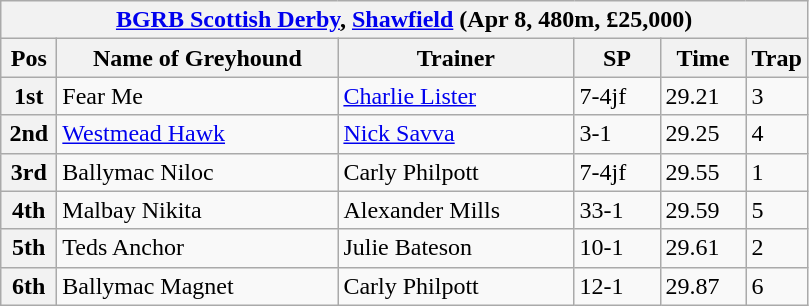<table class="wikitable">
<tr>
<th colspan="6"><a href='#'>BGRB Scottish Derby</a>, <a href='#'>Shawfield</a> (Apr 8, 480m, £25,000)</th>
</tr>
<tr>
<th width=30>Pos</th>
<th width=180>Name of Greyhound</th>
<th width=150>Trainer</th>
<th width=50>SP</th>
<th width=50>Time</th>
<th width=30>Trap</th>
</tr>
<tr>
<th>1st</th>
<td>Fear Me</td>
<td><a href='#'>Charlie Lister</a></td>
<td>7-4jf</td>
<td>29.21</td>
<td>3</td>
</tr>
<tr>
<th>2nd</th>
<td><a href='#'>Westmead Hawk</a></td>
<td><a href='#'>Nick Savva</a></td>
<td>3-1</td>
<td>29.25</td>
<td>4</td>
</tr>
<tr>
<th>3rd</th>
<td>Ballymac Niloc</td>
<td>Carly Philpott</td>
<td>7-4jf</td>
<td>29.55</td>
<td>1</td>
</tr>
<tr>
<th>4th</th>
<td>Malbay Nikita</td>
<td>Alexander Mills</td>
<td>33-1</td>
<td>29.59</td>
<td>5</td>
</tr>
<tr>
<th>5th</th>
<td>Teds Anchor</td>
<td>Julie Bateson</td>
<td>10-1</td>
<td>29.61</td>
<td>2</td>
</tr>
<tr>
<th>6th</th>
<td>Ballymac Magnet</td>
<td>Carly Philpott</td>
<td>12-1</td>
<td>29.87</td>
<td>6</td>
</tr>
</table>
